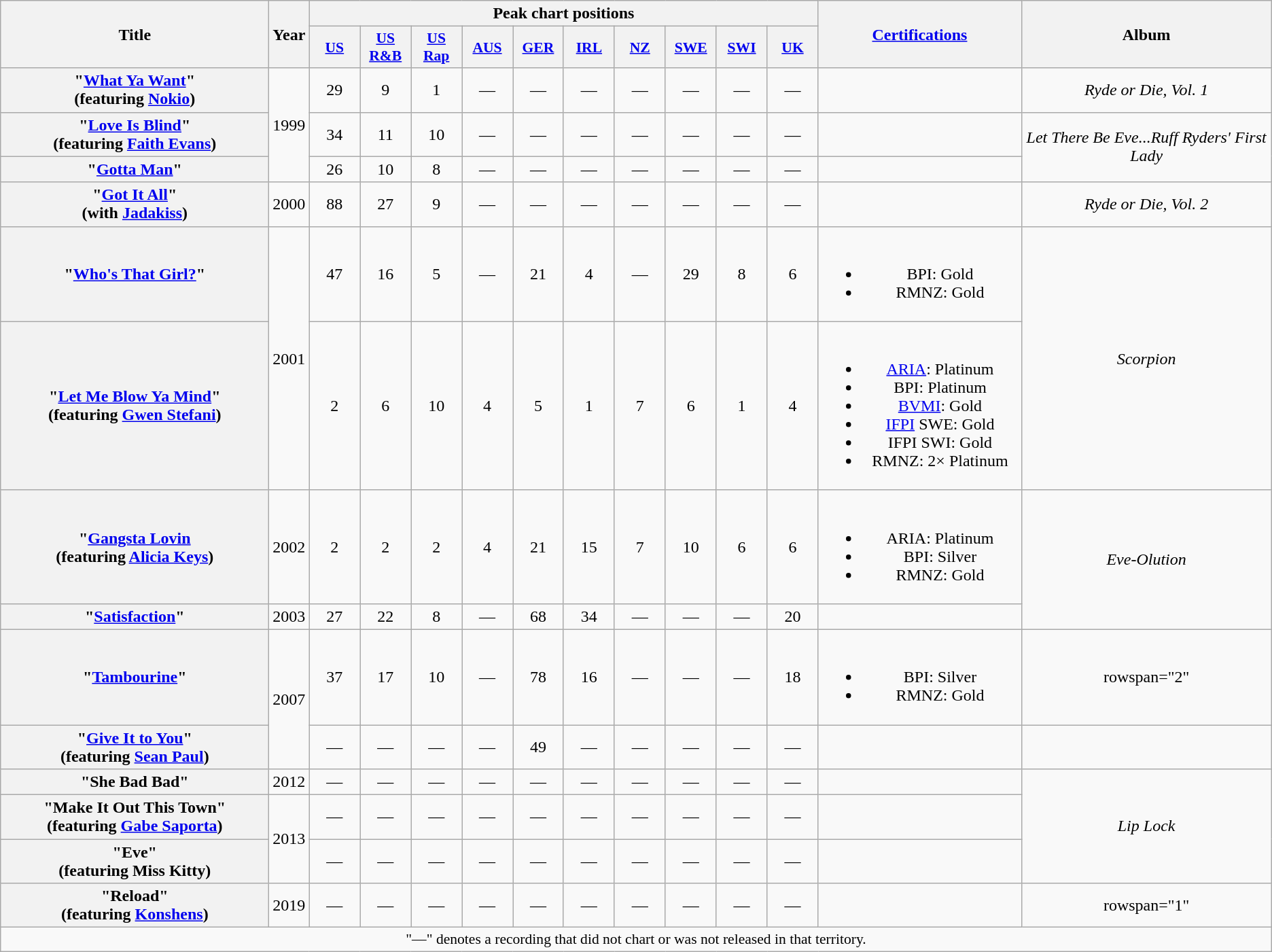<table class="wikitable plainrowheaders" style="text-align:center;">
<tr>
<th scope="col" rowspan="2" style="width:16em;">Title</th>
<th scope="col" rowspan="2">Year</th>
<th scope="col" colspan="10">Peak chart positions</th>
<th scope="col" rowspan="2" style="width:12em;"><a href='#'>Certifications</a></th>
<th scope="col" rowspan="2">Album</th>
</tr>
<tr>
<th scope="col" style="width:3em;font-size:90%"><a href='#'>US</a><br></th>
<th scope="col" style="width:3em;font-size:90%"><a href='#'>US<br>R&B</a><br></th>
<th scope="col" style="width:3em;font-size:90%"><a href='#'>US<br>Rap</a><br></th>
<th scope="col" style="width:3em;font-size:90%"><a href='#'>AUS</a><br></th>
<th scope="col" style="width:3em;font-size:90%"><a href='#'>GER</a><br></th>
<th scope="col" style="width:3em;font-size:90%"><a href='#'>IRL</a><br></th>
<th scope="col" style="width:3em;font-size:90%"><a href='#'>NZ</a><br></th>
<th scope="col" style="width:3em;font-size:90%"><a href='#'>SWE</a><br></th>
<th scope="col" style="width:3em;font-size:90%"><a href='#'>SWI</a><br></th>
<th scope="col" style="width:3em;font-size:90%"><a href='#'>UK</a><br></th>
</tr>
<tr>
<th scope="row">"<a href='#'>What Ya Want</a>"<br><span>(featuring <a href='#'>Nokio</a>)</span></th>
<td rowspan="3">1999</td>
<td>29</td>
<td>9</td>
<td>1</td>
<td>—</td>
<td>—</td>
<td>—</td>
<td>—</td>
<td>—</td>
<td>—</td>
<td>—</td>
<td></td>
<td><em>Ryde or Die, Vol. 1</em></td>
</tr>
<tr>
<th scope="row">"<a href='#'>Love Is Blind</a>"<br><span>(featuring <a href='#'>Faith Evans</a>)</span></th>
<td>34</td>
<td>11</td>
<td>10</td>
<td>—</td>
<td>—</td>
<td>—</td>
<td>—</td>
<td>—</td>
<td>—</td>
<td>—</td>
<td></td>
<td rowspan="2"><em>Let There Be Eve...Ruff Ryders' First Lady</em></td>
</tr>
<tr>
<th scope="row">"<a href='#'>Gotta Man</a>"</th>
<td>26</td>
<td>10</td>
<td>8</td>
<td>—</td>
<td>—</td>
<td>—</td>
<td>—</td>
<td>—</td>
<td>—</td>
<td>—</td>
<td></td>
</tr>
<tr>
<th scope="row">"<a href='#'>Got It All</a>"<br><span>(with <a href='#'>Jadakiss</a>)</span></th>
<td>2000</td>
<td>88</td>
<td>27</td>
<td>9</td>
<td>—</td>
<td>—</td>
<td>—</td>
<td>—</td>
<td>—</td>
<td>—</td>
<td>—</td>
<td></td>
<td><em>Ryde or Die, Vol. 2</em></td>
</tr>
<tr>
<th scope="row">"<a href='#'>Who's That Girl?</a>"</th>
<td rowspan="2">2001</td>
<td>47</td>
<td>16</td>
<td>5</td>
<td>—</td>
<td>21</td>
<td>4</td>
<td>—</td>
<td>29</td>
<td>8</td>
<td>6</td>
<td><br><ul><li>BPI: Gold</li><li>RMNZ: Gold</li></ul></td>
<td rowspan="2"><em>Scorpion</em></td>
</tr>
<tr>
<th scope="row">"<a href='#'>Let Me Blow Ya Mind</a>"<br><span>(featuring <a href='#'>Gwen Stefani</a>)</span></th>
<td>2</td>
<td>6</td>
<td>10</td>
<td>4</td>
<td>5</td>
<td>1</td>
<td>7</td>
<td>6</td>
<td>1</td>
<td>4</td>
<td><br><ul><li><a href='#'>ARIA</a>: Platinum</li><li>BPI: Platinum</li><li><a href='#'>BVMI</a>: Gold</li><li><a href='#'>IFPI</a> SWE: Gold</li><li>IFPI SWI: Gold</li><li>RMNZ: 2× Platinum</li></ul></td>
</tr>
<tr>
<th scope="row">"<a href='#'>Gangsta Lovin</a><br><span>(featuring <a href='#'>Alicia Keys</a>)</span></th>
<td>2002</td>
<td>2</td>
<td>2</td>
<td>2</td>
<td>4</td>
<td>21</td>
<td>15</td>
<td>7</td>
<td>10</td>
<td>6</td>
<td>6</td>
<td><br><ul><li>ARIA: Platinum</li><li>BPI: Silver</li><li>RMNZ: Gold</li></ul></td>
<td rowspan="2"><em>Eve-Olution</em></td>
</tr>
<tr>
<th scope="row">"<a href='#'>Satisfaction</a>"</th>
<td>2003</td>
<td>27</td>
<td>22</td>
<td>8</td>
<td>—</td>
<td>68</td>
<td>34</td>
<td>—</td>
<td>—</td>
<td>—</td>
<td>20</td>
<td></td>
</tr>
<tr>
<th scope="row">"<a href='#'>Tambourine</a>"</th>
<td rowspan="2">2007</td>
<td>37</td>
<td>17</td>
<td>10</td>
<td>—</td>
<td>78</td>
<td>16</td>
<td>—</td>
<td>—</td>
<td>—</td>
<td>18</td>
<td><br><ul><li>BPI: Silver</li><li>RMNZ: Gold</li></ul></td>
<td>rowspan="2" </td>
</tr>
<tr>
<th scope="row">"<a href='#'>Give It to You</a>"<br><span>(featuring <a href='#'>Sean Paul</a>)</span></th>
<td>—</td>
<td>—</td>
<td>—</td>
<td>—</td>
<td>49</td>
<td>—</td>
<td>—</td>
<td>—</td>
<td>—</td>
<td>—</td>
<td></td>
</tr>
<tr>
<th scope="row">"She Bad Bad"</th>
<td>2012</td>
<td>—</td>
<td>—</td>
<td>—</td>
<td>—</td>
<td>—</td>
<td>—</td>
<td>—</td>
<td>—</td>
<td>—</td>
<td>—</td>
<td></td>
<td rowspan="3"><em>Lip Lock</em></td>
</tr>
<tr>
<th scope="row">"Make It Out This Town"<br><span>(featuring <a href='#'>Gabe Saporta</a>)</span></th>
<td rowspan="2">2013</td>
<td>—</td>
<td>—</td>
<td>—</td>
<td>—</td>
<td>—</td>
<td>—</td>
<td>—</td>
<td>—</td>
<td>—</td>
<td>—</td>
<td></td>
</tr>
<tr>
<th scope="row">"Eve"<br><span>(featuring Miss Kitty)</span></th>
<td>—</td>
<td>—</td>
<td>—</td>
<td>—</td>
<td>—</td>
<td>—</td>
<td>—</td>
<td>—</td>
<td>—</td>
<td>—</td>
<td></td>
</tr>
<tr>
<th scope="row">"Reload"<br><span>(featuring <a href='#'>Konshens</a>)</span></th>
<td>2019</td>
<td>—</td>
<td>—</td>
<td>—</td>
<td>—</td>
<td>—</td>
<td>—</td>
<td>—</td>
<td>—</td>
<td>—</td>
<td>—</td>
<td></td>
<td>rowspan="1" </td>
</tr>
<tr>
<td colspan="14" style="font-size:90%">"—" denotes a recording that did not chart or was not released in that territory.</td>
</tr>
</table>
